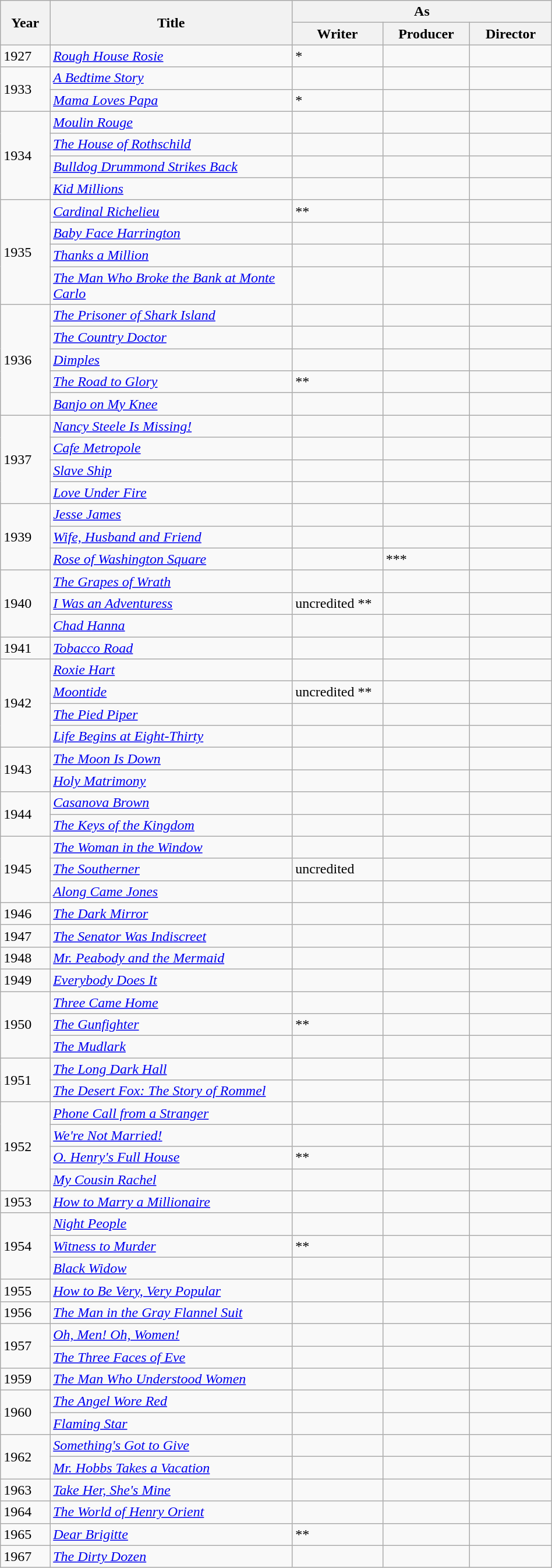<table class=wikitable width=50%>
<tr>
<th rowspan=2 width=3%>Year</th>
<th rowspan=2 width=23%>Title</th>
<th colspan=3>As</th>
</tr>
<tr>
<th width=5%>Writer</th>
<th width=5%>Producer</th>
<th width=5%>Director</th>
</tr>
<tr>
<td>1927</td>
<td><em><a href='#'>Rough House Rosie</a></em></td>
<td>*</td>
<td></td>
<td></td>
</tr>
<tr>
<td rowspan=2>1933</td>
<td><em><a href='#'>A Bedtime Story</a></em></td>
<td></td>
<td></td>
<td></td>
</tr>
<tr>
<td><em><a href='#'> Mama Loves Papa</a></em></td>
<td>*</td>
<td></td>
<td></td>
</tr>
<tr>
<td rowspan=4>1934</td>
<td><em><a href='#'>Moulin Rouge</a></em></td>
<td></td>
<td></td>
<td></td>
</tr>
<tr>
<td><em><a href='#'>The House of Rothschild</a></em></td>
<td></td>
<td></td>
<td></td>
</tr>
<tr>
<td><em><a href='#'>Bulldog Drummond Strikes Back</a></em></td>
<td></td>
<td></td>
<td></td>
</tr>
<tr>
<td><em><a href='#'>Kid Millions</a></em></td>
<td></td>
<td></td>
<td></td>
</tr>
<tr>
<td rowspan=4>1935</td>
<td><em><a href='#'>Cardinal Richelieu</a></em></td>
<td>**</td>
<td></td>
<td></td>
</tr>
<tr>
<td><em><a href='#'>Baby Face Harrington</a></em></td>
<td></td>
<td></td>
<td></td>
</tr>
<tr>
<td><em><a href='#'>Thanks a Million</a></em></td>
<td></td>
<td></td>
<td></td>
</tr>
<tr>
<td><em><a href='#'>The Man Who Broke the Bank at Monte Carlo</a></em></td>
<td></td>
<td></td>
<td></td>
</tr>
<tr>
<td rowspan=5>1936</td>
<td><em><a href='#'>The Prisoner of Shark Island</a></em></td>
<td></td>
<td></td>
<td></td>
</tr>
<tr>
<td><em><a href='#'>The Country Doctor</a></em></td>
<td></td>
<td></td>
<td></td>
</tr>
<tr>
<td><em><a href='#'>Dimples</a></em></td>
<td></td>
<td></td>
<td></td>
</tr>
<tr>
<td><em><a href='#'>The Road to Glory</a></em></td>
<td>**</td>
<td></td>
<td></td>
</tr>
<tr>
<td><em><a href='#'>Banjo on My Knee</a></em></td>
<td></td>
<td></td>
<td></td>
</tr>
<tr>
<td rowspan=4>1937</td>
<td><em><a href='#'>Nancy Steele Is Missing!</a></em></td>
<td></td>
<td></td>
<td></td>
</tr>
<tr>
<td><em><a href='#'>Cafe Metropole</a></em></td>
<td></td>
<td></td>
<td></td>
</tr>
<tr>
<td><em><a href='#'>Slave Ship</a></em></td>
<td></td>
<td></td>
<td></td>
</tr>
<tr>
<td><em><a href='#'>Love Under Fire</a></em></td>
<td></td>
<td></td>
<td></td>
</tr>
<tr>
<td rowspan=3>1939</td>
<td><em><a href='#'>Jesse James</a></em></td>
<td></td>
<td></td>
<td></td>
</tr>
<tr>
<td><em><a href='#'>Wife, Husband and Friend</a></em></td>
<td></td>
<td></td>
<td></td>
</tr>
<tr>
<td><em><a href='#'>Rose of Washington Square</a></em></td>
<td></td>
<td>***</td>
<td></td>
</tr>
<tr>
<td rowspan=3>1940</td>
<td><em><a href='#'>The Grapes of Wrath</a></em></td>
<td></td>
<td></td>
<td></td>
</tr>
<tr>
<td><em><a href='#'>I Was an Adventuress</a></em></td>
<td>uncredited **</td>
<td></td>
<td></td>
</tr>
<tr>
<td><em><a href='#'>Chad Hanna</a></em></td>
<td></td>
<td></td>
<td></td>
</tr>
<tr>
<td>1941</td>
<td><em><a href='#'>Tobacco Road</a></em></td>
<td></td>
<td></td>
<td></td>
</tr>
<tr>
<td rowspan=4>1942</td>
<td><em><a href='#'>Roxie Hart</a></em></td>
<td></td>
<td></td>
<td></td>
</tr>
<tr>
<td><em><a href='#'>Moontide</a></em></td>
<td>uncredited **</td>
<td></td>
<td></td>
</tr>
<tr>
<td><em><a href='#'>The Pied Piper</a></em></td>
<td></td>
<td></td>
<td></td>
</tr>
<tr>
<td><em><a href='#'>Life Begins at Eight-Thirty</a></em></td>
<td></td>
<td></td>
<td></td>
</tr>
<tr>
<td rowspan=2>1943</td>
<td><em><a href='#'>The Moon Is Down</a></em></td>
<td></td>
<td></td>
</tr>
<tr>
<td><em><a href='#'>Holy Matrimony</a></em></td>
<td></td>
<td></td>
<td></td>
</tr>
<tr>
<td rowspan=2>1944</td>
<td><em><a href='#'>Casanova Brown</a></em></td>
<td></td>
<td></td>
<td></td>
</tr>
<tr>
<td><em><a href='#'>The Keys of the Kingdom</a></em></td>
<td></td>
<td></td>
<td></td>
</tr>
<tr>
<td rowspan=3>1945</td>
<td><em><a href='#'>The Woman in the Window</a></em></td>
<td></td>
<td></td>
<td></td>
</tr>
<tr>
<td><em><a href='#'>The Southerner</a></em></td>
<td>uncredited </td>
<td></td>
<td></td>
</tr>
<tr>
<td><em><a href='#'>Along Came Jones</a></em></td>
<td></td>
<td></td>
<td></td>
</tr>
<tr>
<td>1946</td>
<td><em><a href='#'>The Dark Mirror</a></em></td>
<td></td>
<td></td>
<td></td>
</tr>
<tr>
<td>1947</td>
<td><em><a href='#'>The Senator Was Indiscreet</a></em></td>
<td></td>
<td></td>
<td></td>
</tr>
<tr>
<td>1948</td>
<td><em><a href='#'>Mr. Peabody and the Mermaid</a></em></td>
<td></td>
<td></td>
<td></td>
</tr>
<tr>
<td>1949</td>
<td><em><a href='#'>Everybody Does It</a></em></td>
<td></td>
<td></td>
<td></td>
</tr>
<tr>
<td rowspan=3>1950</td>
<td><em><a href='#'>Three Came Home</a></em></td>
<td></td>
<td></td>
<td></td>
</tr>
<tr>
<td><em><a href='#'>The Gunfighter</a></em></td>
<td>**</td>
<td></td>
<td></td>
</tr>
<tr>
<td><em><a href='#'>The Mudlark</a></em></td>
<td></td>
<td></td>
<td></td>
</tr>
<tr>
<td rowspan=2>1951</td>
<td><em><a href='#'>The Long Dark Hall</a></em></td>
<td></td>
<td></td>
<td></td>
</tr>
<tr>
<td><em><a href='#'>The Desert Fox: The Story of Rommel</a></em></td>
<td></td>
<td></td>
<td></td>
</tr>
<tr>
<td rowspan=4>1952</td>
<td><em><a href='#'>Phone Call from a Stranger</a></em></td>
<td></td>
<td></td>
<td></td>
</tr>
<tr>
<td><em><a href='#'>We're Not Married!</a></em></td>
<td></td>
<td></td>
<td></td>
</tr>
<tr>
<td><em><a href='#'>O. Henry's Full House</a></em></td>
<td>**</td>
<td></td>
<td></td>
</tr>
<tr>
<td><em><a href='#'>My Cousin Rachel</a></em></td>
<td></td>
<td></td>
<td></td>
</tr>
<tr>
<td>1953</td>
<td><em><a href='#'>How to Marry a Millionaire</a></em></td>
<td></td>
<td></td>
<td></td>
</tr>
<tr>
<td rowspan=3>1954</td>
<td><em><a href='#'>Night People</a></em></td>
<td></td>
<td></td>
<td></td>
</tr>
<tr>
<td><em><a href='#'>Witness to Murder</a></em></td>
<td>**</td>
<td></td>
<td></td>
</tr>
<tr>
<td><em><a href='#'>Black Widow</a></em></td>
<td></td>
<td></td>
<td></td>
</tr>
<tr>
<td>1955</td>
<td><em><a href='#'>How to Be Very, Very Popular</a></em></td>
<td></td>
<td></td>
<td></td>
</tr>
<tr>
<td>1956</td>
<td><em><a href='#'>The Man in the Gray Flannel Suit</a></em></td>
<td></td>
<td></td>
<td></td>
</tr>
<tr>
<td rowspan=2>1957</td>
<td><em><a href='#'>Oh, Men! Oh, Women!</a></em></td>
<td></td>
<td></td>
<td></td>
</tr>
<tr>
<td><em><a href='#'>The Three Faces of Eve</a></em></td>
<td></td>
<td></td>
<td></td>
</tr>
<tr>
<td>1959</td>
<td><em><a href='#'>The Man Who Understood Women</a></em></td>
<td></td>
<td></td>
<td></td>
</tr>
<tr>
<td rowspan=2>1960</td>
<td><em><a href='#'>The Angel Wore Red</a></em></td>
<td></td>
<td></td>
<td></td>
</tr>
<tr>
<td><em><a href='#'>Flaming Star</a></em></td>
<td></td>
<td></td>
<td></td>
</tr>
<tr>
<td rowspan=2>1962</td>
<td><em><a href='#'>Something's Got to Give</a></em></td>
<td></td>
<td></td>
<td></td>
</tr>
<tr>
<td><em><a href='#'>Mr. Hobbs Takes a Vacation</a></em></td>
<td></td>
<td></td>
<td></td>
</tr>
<tr>
<td>1963</td>
<td><em><a href='#'>Take Her, She's Mine</a></em></td>
<td></td>
<td></td>
<td></td>
</tr>
<tr>
<td>1964</td>
<td><em><a href='#'>The World of Henry Orient</a></em></td>
<td></td>
<td></td>
<td></td>
</tr>
<tr>
<td>1965</td>
<td><em><a href='#'>Dear Brigitte</a></em></td>
<td>**</td>
<td></td>
<td></td>
</tr>
<tr>
<td>1967</td>
<td><em><a href='#'>The Dirty Dozen</a></em></td>
<td></td>
<td></td>
<td></td>
</tr>
</table>
